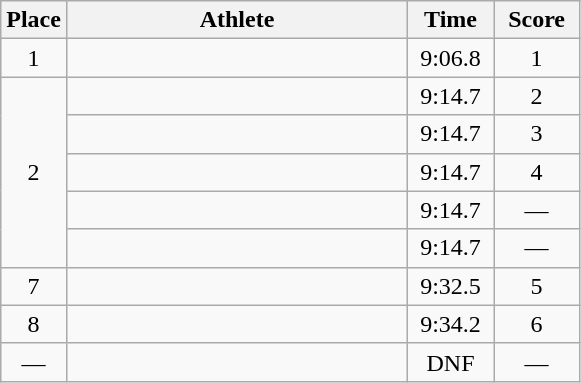<table class=wikitable style="text-align:center">
<tr>
<th width=20>Place</th>
<th width=220>Athlete</th>
<th width=50>Time</th>
<th width=50>Score</th>
</tr>
<tr>
<td>1</td>
<td align=left></td>
<td>9:06.8</td>
<td>1</td>
</tr>
<tr>
<td rowspan=5>2</td>
<td align=left></td>
<td>9:14.7</td>
<td>2</td>
</tr>
<tr>
<td align=left></td>
<td>9:14.7</td>
<td>3</td>
</tr>
<tr>
<td align=left></td>
<td>9:14.7</td>
<td>4</td>
</tr>
<tr>
<td align=left><em></em></td>
<td>9:14.7</td>
<td>—</td>
</tr>
<tr>
<td align=left><em></em></td>
<td>9:14.7</td>
<td>—</td>
</tr>
<tr>
<td>7</td>
<td align=left></td>
<td>9:32.5</td>
<td>5</td>
</tr>
<tr>
<td>8</td>
<td align=left></td>
<td>9:34.2</td>
<td>6</td>
</tr>
<tr>
<td>—</td>
<td align=left><em></em></td>
<td>DNF</td>
<td>—</td>
</tr>
</table>
